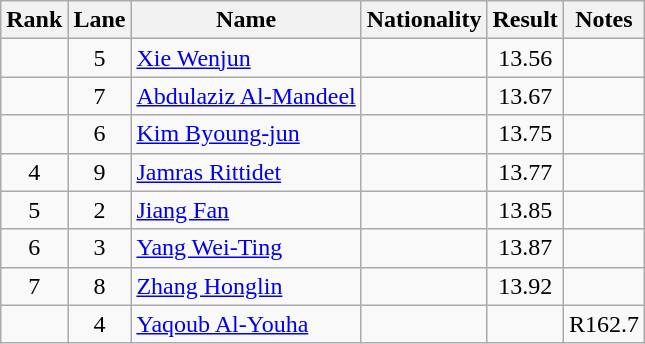<table class="wikitable sortable" style="text-align:center">
<tr>
<th>Rank</th>
<th>Lane</th>
<th>Name</th>
<th>Nationality</th>
<th>Result</th>
<th>Notes</th>
</tr>
<tr>
<td></td>
<td>5</td>
<td align=left><a href='#'>Xie Wenjun</a></td>
<td align=left></td>
<td>13.56</td>
<td></td>
</tr>
<tr>
<td></td>
<td>7</td>
<td align=left><a href='#'>Abdulaziz Al-Mandeel</a></td>
<td align=left></td>
<td>13.67</td>
<td></td>
</tr>
<tr>
<td></td>
<td>6</td>
<td align=left><a href='#'>Kim Byoung-jun</a></td>
<td align=left></td>
<td>13.75</td>
<td></td>
</tr>
<tr>
<td>4</td>
<td>9</td>
<td align=left><a href='#'>Jamras Rittidet</a></td>
<td align=left></td>
<td>13.77</td>
<td></td>
</tr>
<tr>
<td>5</td>
<td>2</td>
<td align=left><a href='#'>Jiang Fan</a></td>
<td align=left></td>
<td>13.85</td>
<td></td>
</tr>
<tr>
<td>6</td>
<td>3</td>
<td align=left><a href='#'>Yang Wei-Ting</a></td>
<td align=left></td>
<td>13.87</td>
<td></td>
</tr>
<tr>
<td>7</td>
<td>8</td>
<td align=left><a href='#'>Zhang Honglin</a></td>
<td align=left></td>
<td>13.92</td>
<td></td>
</tr>
<tr>
<td></td>
<td>4</td>
<td align=left><a href='#'>Yaqoub Al-Youha</a></td>
<td align=left></td>
<td></td>
<td>R162.7</td>
</tr>
</table>
